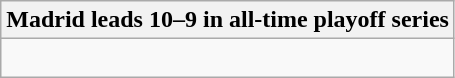<table class="wikitable collapsible collapsed">
<tr>
<th>Madrid leads 10–9 in all-time playoff series</th>
</tr>
<tr>
<td><br>

















</td>
</tr>
</table>
